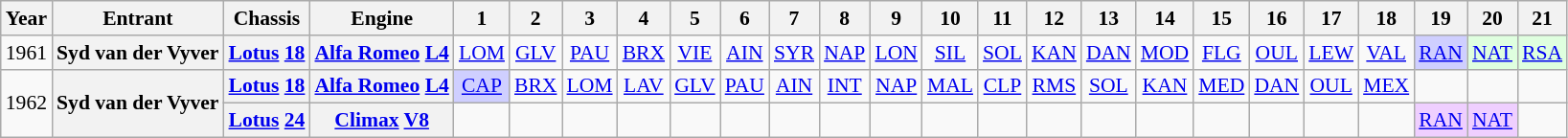<table class="wikitable" style="text-align:center; font-size:90%">
<tr>
<th>Year</th>
<th>Entrant</th>
<th>Chassis</th>
<th>Engine</th>
<th>1</th>
<th>2</th>
<th>3</th>
<th>4</th>
<th>5</th>
<th>6</th>
<th>7</th>
<th>8</th>
<th>9</th>
<th>10</th>
<th>11</th>
<th>12</th>
<th>13</th>
<th>14</th>
<th>15</th>
<th>16</th>
<th>17</th>
<th>18</th>
<th>19</th>
<th>20</th>
<th>21</th>
</tr>
<tr>
<td>1961</td>
<th>Syd van der Vyver</th>
<th><a href='#'>Lotus</a> <a href='#'>18</a></th>
<th><a href='#'>Alfa Romeo</a> <a href='#'>L4</a></th>
<td><a href='#'>LOM</a></td>
<td><a href='#'>GLV</a></td>
<td><a href='#'>PAU</a></td>
<td><a href='#'>BRX</a></td>
<td><a href='#'>VIE</a></td>
<td><a href='#'>AIN</a></td>
<td><a href='#'>SYR</a></td>
<td><a href='#'>NAP</a></td>
<td><a href='#'>LON</a></td>
<td><a href='#'>SIL</a></td>
<td><a href='#'>SOL</a></td>
<td><a href='#'>KAN</a></td>
<td><a href='#'>DAN</a></td>
<td><a href='#'>MOD</a></td>
<td><a href='#'>FLG</a></td>
<td><a href='#'>OUL</a></td>
<td><a href='#'>LEW</a></td>
<td><a href='#'>VAL</a></td>
<td style="background:#CFCFFF;"><a href='#'>RAN</a><br></td>
<td style="background:#DFFFDF;"><a href='#'>NAT</a><br></td>
<td style="background:#DFFFDF;"><a href='#'>RSA</a><br></td>
</tr>
<tr>
<td rowspan=2>1962</td>
<th rowspan=2>Syd van der Vyver</th>
<th><a href='#'>Lotus</a> <a href='#'>18</a></th>
<th><a href='#'>Alfa Romeo</a> <a href='#'>L4</a></th>
<td style="background:#CFCFFF;"><a href='#'>CAP</a><br></td>
<td><a href='#'>BRX</a></td>
<td><a href='#'>LOM</a></td>
<td><a href='#'>LAV</a></td>
<td><a href='#'>GLV</a></td>
<td><a href='#'>PAU</a></td>
<td><a href='#'>AIN</a></td>
<td><a href='#'>INT</a></td>
<td><a href='#'>NAP</a></td>
<td><a href='#'>MAL</a></td>
<td><a href='#'>CLP</a></td>
<td><a href='#'>RMS</a></td>
<td><a href='#'>SOL</a></td>
<td><a href='#'>KAN</a></td>
<td><a href='#'>MED</a></td>
<td><a href='#'>DAN</a></td>
<td><a href='#'>OUL</a></td>
<td><a href='#'>MEX</a></td>
<td></td>
<td></td>
<td></td>
</tr>
<tr>
<th><a href='#'>Lotus</a> <a href='#'>24</a></th>
<th><a href='#'>Climax</a> <a href='#'>V8</a></th>
<td></td>
<td></td>
<td></td>
<td></td>
<td></td>
<td></td>
<td></td>
<td></td>
<td></td>
<td></td>
<td></td>
<td></td>
<td></td>
<td></td>
<td></td>
<td></td>
<td></td>
<td></td>
<td style="background:#EFCFFF;"><a href='#'>RAN</a><br></td>
<td style="background:#EFCFFF;"><a href='#'>NAT</a><br></td>
<td></td>
</tr>
</table>
